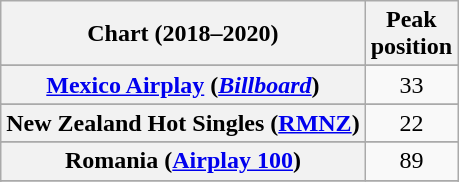<table class="wikitable sortable plainrowheaders" style="text-align:center">
<tr>
<th scope="col">Chart (2018–2020)</th>
<th scope="col">Peak<br> position</th>
</tr>
<tr>
</tr>
<tr>
</tr>
<tr>
</tr>
<tr>
</tr>
<tr>
</tr>
<tr>
<th scope="row"><a href='#'>Mexico Airplay</a> (<em><a href='#'>Billboard</a></em>)</th>
<td>33</td>
</tr>
<tr>
</tr>
<tr>
<th scope="row">New Zealand Hot Singles (<a href='#'>RMNZ</a>)</th>
<td>22</td>
</tr>
<tr>
</tr>
<tr>
<th scope="row">Romania (<a href='#'>Airplay 100</a>)</th>
<td>89</td>
</tr>
<tr>
</tr>
<tr>
</tr>
<tr>
</tr>
<tr>
</tr>
<tr>
</tr>
</table>
